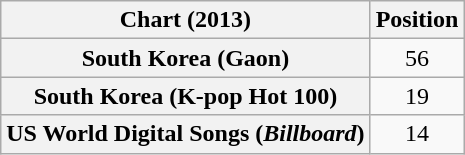<table class="wikitable plainrowheaders sortable" style="text-align:center;">
<tr>
<th>Chart (2013)</th>
<th>Position</th>
</tr>
<tr>
<th scope=row>South Korea (Gaon)</th>
<td>56</td>
</tr>
<tr>
<th scope=row>South Korea (K-pop Hot 100)</th>
<td>19</td>
</tr>
<tr>
<th scope="row">US World Digital Songs (<em>Billboard</em>)</th>
<td>14</td>
</tr>
</table>
